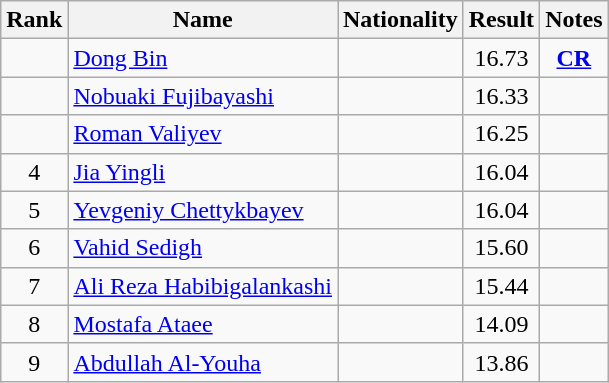<table class="wikitable sortable" style="text-align:center">
<tr>
<th>Rank</th>
<th>Name</th>
<th>Nationality</th>
<th>Result</th>
<th>Notes</th>
</tr>
<tr>
<td></td>
<td align=left><a href='#'>Dong Bin</a></td>
<td align=left></td>
<td>16.73</td>
<td><strong><a href='#'>CR</a></strong></td>
</tr>
<tr>
<td></td>
<td align=left><a href='#'>Nobuaki Fujibayashi</a></td>
<td align=left></td>
<td>16.33</td>
<td></td>
</tr>
<tr>
<td></td>
<td align=left><a href='#'>Roman Valiyev</a></td>
<td align=left></td>
<td>16.25</td>
<td></td>
</tr>
<tr>
<td>4</td>
<td align=left><a href='#'>Jia Yingli</a></td>
<td align=left></td>
<td>16.04</td>
<td></td>
</tr>
<tr>
<td>5</td>
<td align=left><a href='#'>Yevgeniy Chettykbayev</a></td>
<td align=left></td>
<td>16.04</td>
<td></td>
</tr>
<tr>
<td>6</td>
<td align=left><a href='#'>Vahid Sedigh</a></td>
<td align=left></td>
<td>15.60</td>
<td></td>
</tr>
<tr>
<td>7</td>
<td align=left><a href='#'>Ali Reza Habibigalankashi</a></td>
<td align=left></td>
<td>15.44</td>
<td></td>
</tr>
<tr>
<td>8</td>
<td align=left><a href='#'>Mostafa Ataee</a></td>
<td align=left></td>
<td>14.09</td>
<td></td>
</tr>
<tr>
<td>9</td>
<td align=left><a href='#'>Abdullah Al-Youha</a></td>
<td align=left></td>
<td>13.86</td>
<td></td>
</tr>
</table>
